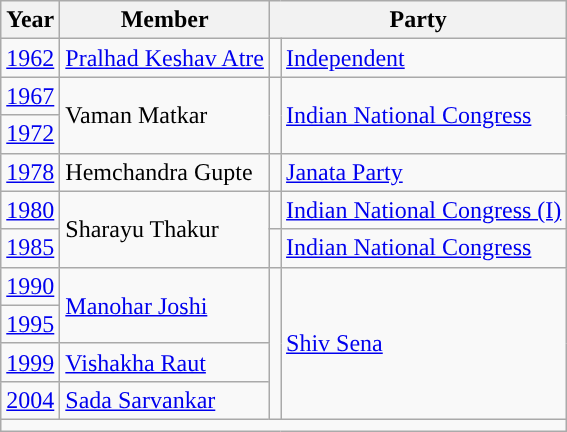<table class=wikitable>
<tr>
<th>Year</th>
<th>Member</th>
<th colspan="2">Party</th>
</tr>
<tr>
<td><a href='#'>1962</a></td>
<td><a href='#'>Pralhad Keshav Atre</a></td>
<td style="background-color:"></td>
<td><a href='#'>Independent</a></td>
</tr>
<tr>
<td><a href='#'>1967</a></td>
<td rowspan="2">Vaman Matkar</td>
<td rowspan="2" style="background-color:"></td>
<td rowspan="2"><a href='#'>Indian National Congress</a></td>
</tr>
<tr>
<td><a href='#'>1972</a></td>
</tr>
<tr>
<td><a href='#'>1978</a></td>
<td>Hemchandra Gupte</td>
<td style="background-color:"></td>
<td><a href='#'>Janata Party</a></td>
</tr>
<tr>
<td><a href='#'>1980</a></td>
<td rowspan="2">Sharayu Thakur</td>
<td style="background-color:"></td>
<td><a href='#'>Indian National Congress (I)</a></td>
</tr>
<tr>
<td><a href='#'>1985</a></td>
<td style="background-color:"></td>
<td><a href='#'>Indian National Congress</a></td>
</tr>
<tr>
<td><a href='#'>1990</a></td>
<td rowspan="2"><a href='#'>Manohar Joshi</a></td>
<td rowspan="4" style="background-color:"></td>
<td rowspan="4"><a href='#'>Shiv Sena</a></td>
</tr>
<tr>
<td><a href='#'>1995</a></td>
</tr>
<tr>
<td><a href='#'>1999</a></td>
<td><a href='#'>Vishakha Raut</a></td>
</tr>
<tr>
<td><a href='#'>2004</a></td>
<td><a href='#'>Sada Sarvankar</a></td>
</tr>
<tr>
<td colspan="4"></td>
</tr>
</table>
